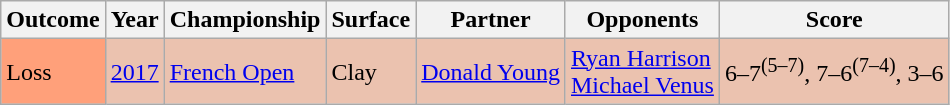<table class="sortable wikitable">
<tr>
<th>Outcome</th>
<th>Year</th>
<th>Championship</th>
<th>Surface</th>
<th>Partner</th>
<th>Opponents</th>
<th class="unsortable">Score</th>
</tr>
<tr style="background:#ebc2af;">
<td style="background:#ffa07a;">Loss</td>
<td><a href='#'>2017</a></td>
<td><a href='#'>French Open</a></td>
<td>Clay</td>
<td> <a href='#'>Donald Young</a></td>
<td>  <a href='#'>Ryan Harrison</a> <br> <a href='#'>Michael Venus</a></td>
<td>6–7<sup>(5–7)</sup>, 7–6<sup>(7–4)</sup>, 3–6</td>
</tr>
</table>
